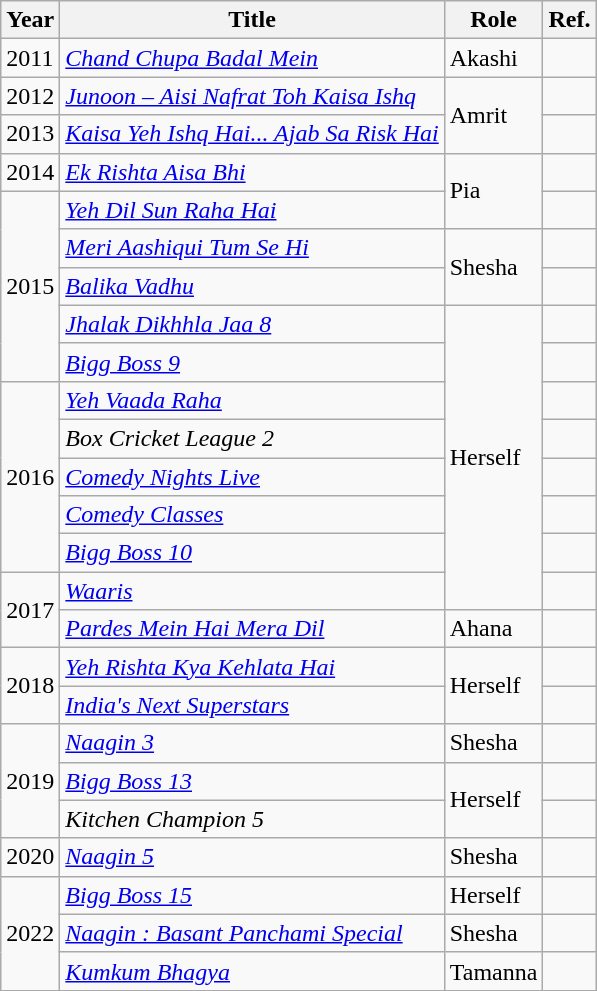<table class="wikitable">
<tr>
<th>Year</th>
<th>Title</th>
<th>Role</th>
<th>Ref.</th>
</tr>
<tr>
<td>2011</td>
<td><em><a href='#'>Chand Chupa Badal Mein</a></em></td>
<td>Akashi</td>
<td></td>
</tr>
<tr>
<td>2012</td>
<td><em><a href='#'>Junoon – Aisi Nafrat Toh Kaisa Ishq</a></em></td>
<td rowspan="2">Amrit</td>
<td></td>
</tr>
<tr>
<td>2013</td>
<td><em><a href='#'>Kaisa Yeh Ishq Hai... Ajab Sa Risk Hai</a></em></td>
<td></td>
</tr>
<tr>
<td>2014</td>
<td><em><a href='#'>Ek Rishta Aisa Bhi</a></em></td>
<td rowspan="2">Pia</td>
<td></td>
</tr>
<tr>
<td rowspan="5">2015</td>
<td><em><a href='#'>Yeh Dil Sun Raha Hai</a></em></td>
<td></td>
</tr>
<tr>
<td><em><a href='#'>Meri Aashiqui Tum Se Hi</a></em></td>
<td rowspan="2">Shesha</td>
<td></td>
</tr>
<tr>
<td><em><a href='#'>Balika Vadhu</a></em></td>
<td></td>
</tr>
<tr>
<td><em><a href='#'>Jhalak Dikhhla Jaa 8</a></em></td>
<td rowspan="8">Herself</td>
<td></td>
</tr>
<tr>
<td><em><a href='#'>Bigg Boss 9</a></em></td>
<td></td>
</tr>
<tr>
<td rowspan="5">2016</td>
<td><em><a href='#'>Yeh Vaada Raha</a></em></td>
<td></td>
</tr>
<tr>
<td><em>Box Cricket League 2</em></td>
<td></td>
</tr>
<tr>
<td><em><a href='#'>Comedy Nights Live</a></em></td>
<td></td>
</tr>
<tr>
<td><em><a href='#'>Comedy Classes</a></em></td>
<td></td>
</tr>
<tr>
<td><em><a href='#'>Bigg Boss 10</a></em></td>
<td></td>
</tr>
<tr>
<td rowspan="2">2017</td>
<td><em><a href='#'>Waaris</a></em></td>
<td></td>
</tr>
<tr>
<td><em><a href='#'>Pardes Mein Hai Mera Dil</a></em></td>
<td>Ahana</td>
<td></td>
</tr>
<tr>
<td rowspan="2">2018</td>
<td><em><a href='#'>Yeh Rishta Kya Kehlata Hai</a></em></td>
<td rowspan="2">Herself</td>
<td></td>
</tr>
<tr>
<td><em><a href='#'>India's Next Superstars</a></em></td>
<td></td>
</tr>
<tr>
<td rowspan="3">2019</td>
<td><em><a href='#'>Naagin 3</a></em></td>
<td>Shesha</td>
<td></td>
</tr>
<tr>
<td><em><a href='#'>Bigg Boss 13</a></em></td>
<td rowspan="2">Herself</td>
<td></td>
</tr>
<tr>
<td><em>Kitchen Champion 5</em></td>
<td></td>
</tr>
<tr>
<td>2020</td>
<td><em><a href='#'>Naagin 5</a></em></td>
<td>Shesha</td>
<td></td>
</tr>
<tr>
<td rowspan="3">2022</td>
<td><em><a href='#'>Bigg Boss 15</a></em></td>
<td>Herself</td>
<td></td>
</tr>
<tr>
<td><em><a href='#'>Naagin : Basant Panchami Special</a></em></td>
<td>Shesha</td>
<td></td>
</tr>
<tr>
<td><em><a href='#'>Kumkum Bhagya</a></em></td>
<td>Tamanna</td>
<td></td>
</tr>
<tr>
</tr>
</table>
